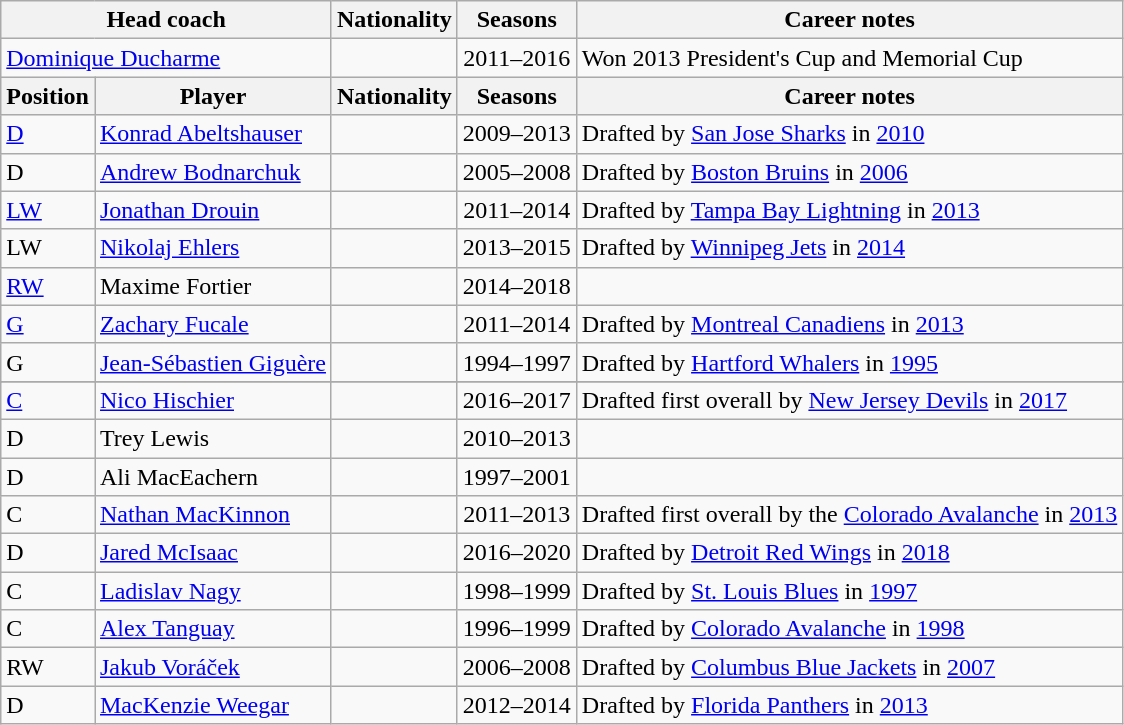<table class="wikitable">
<tr>
<th colspan=2>Head coach</th>
<th>Nationality</th>
<th>Seasons</th>
<th>Career notes</th>
</tr>
<tr>
<td colspan=2><a href='#'>Dominique Ducharme</a></td>
<td></td>
<td align=center>2011–2016</td>
<td>Won 2013 President's Cup and Memorial Cup</td>
</tr>
<tr>
<th>Position</th>
<th>Player</th>
<th>Nationality</th>
<th>Seasons</th>
<th>Career notes</th>
</tr>
<tr>
<td><a href='#'>D</a></td>
<td><a href='#'>Konrad Abeltshauser</a></td>
<td></td>
<td align=center>2009–2013</td>
<td>Drafted by <a href='#'>San Jose Sharks</a> in <a href='#'>2010</a></td>
</tr>
<tr>
<td>D</td>
<td><a href='#'>Andrew Bodnarchuk</a></td>
<td></td>
<td align=center>2005–2008</td>
<td>Drafted by <a href='#'>Boston Bruins</a> in <a href='#'>2006</a></td>
</tr>
<tr>
<td><a href='#'>LW</a></td>
<td><a href='#'>Jonathan Drouin</a></td>
<td></td>
<td align=center>2011–2014</td>
<td>Drafted by <a href='#'>Tampa Bay Lightning</a> in <a href='#'>2013</a></td>
</tr>
<tr>
<td>LW</td>
<td><a href='#'>Nikolaj Ehlers</a></td>
<td></td>
<td align=center>2013–2015</td>
<td>Drafted by <a href='#'>Winnipeg Jets</a> in <a href='#'>2014</a></td>
</tr>
<tr>
<td><a href='#'>RW</a></td>
<td>Maxime Fortier</td>
<td></td>
<td align=center>2014–2018</td>
<td></td>
</tr>
<tr>
<td><a href='#'>G</a></td>
<td><a href='#'>Zachary Fucale</a></td>
<td></td>
<td align=center>2011–2014</td>
<td>Drafted by <a href='#'>Montreal Canadiens</a> in <a href='#'>2013</a></td>
</tr>
<tr>
<td>G</td>
<td><a href='#'>Jean-Sébastien Giguère</a></td>
<td></td>
<td align=center>1994–1997</td>
<td>Drafted by <a href='#'>Hartford Whalers</a> in <a href='#'>1995</a></td>
</tr>
<tr>
</tr>
<tr>
<td><a href='#'>C</a></td>
<td><a href='#'>Nico Hischier</a></td>
<td></td>
<td align=center>2016–2017</td>
<td>Drafted first overall by <a href='#'>New Jersey Devils</a> in <a href='#'>2017</a></td>
</tr>
<tr>
<td>D</td>
<td>Trey Lewis</td>
<td></td>
<td align=center>2010–2013</td>
<td></td>
</tr>
<tr>
<td>D</td>
<td>Ali MacEachern</td>
<td></td>
<td align=center>1997–2001</td>
<td></td>
</tr>
<tr>
<td>C</td>
<td><a href='#'>Nathan MacKinnon</a></td>
<td></td>
<td align=center>2011–2013</td>
<td>Drafted first overall by the <a href='#'>Colorado Avalanche</a> in <a href='#'>2013</a></td>
</tr>
<tr>
<td>D</td>
<td><a href='#'>Jared McIsaac</a></td>
<td></td>
<td align=center>2016–2020</td>
<td>Drafted by <a href='#'>Detroit Red Wings</a> in <a href='#'>2018</a></td>
</tr>
<tr>
<td>C</td>
<td><a href='#'>Ladislav Nagy</a></td>
<td></td>
<td align=center>1998–1999</td>
<td>Drafted by <a href='#'>St. Louis Blues</a> in <a href='#'>1997</a></td>
</tr>
<tr>
<td>C</td>
<td><a href='#'>Alex Tanguay</a></td>
<td></td>
<td align=center>1996–1999</td>
<td>Drafted by <a href='#'>Colorado Avalanche</a> in <a href='#'>1998</a></td>
</tr>
<tr>
<td>RW</td>
<td><a href='#'>Jakub Voráček</a></td>
<td></td>
<td align=center>2006–2008</td>
<td>Drafted by <a href='#'>Columbus Blue Jackets</a> in <a href='#'>2007</a></td>
</tr>
<tr>
<td>D</td>
<td><a href='#'>MacKenzie Weegar</a></td>
<td></td>
<td align=center>2012–2014</td>
<td>Drafted by <a href='#'>Florida Panthers</a> in <a href='#'>2013</a></td>
</tr>
</table>
